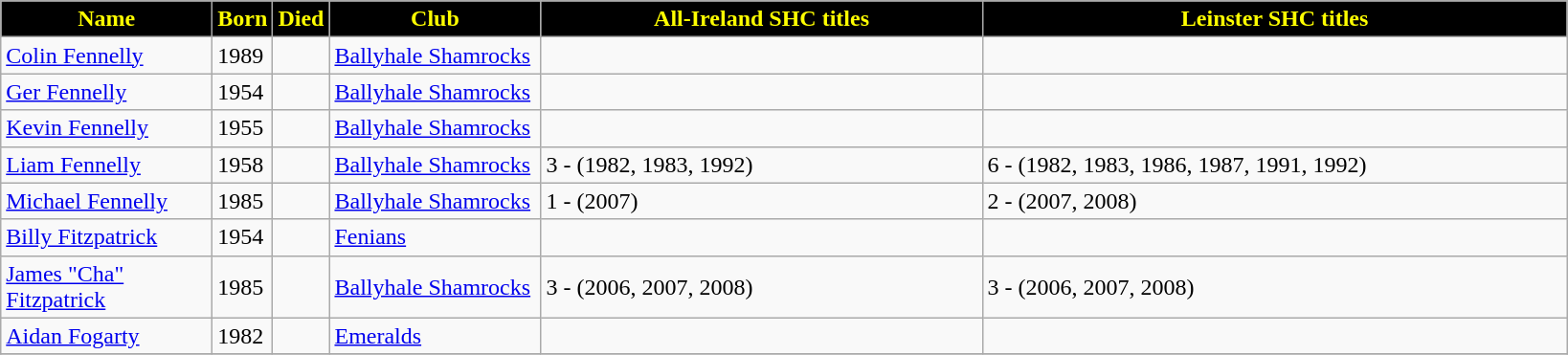<table align=top class="wikitable">
<tr>
<th style="background:black; color:yellow;" width=140>Name</th>
<th style="background:black; color:yellow;" width=25>Born</th>
<th style="background:black; color:yellow;" width=25>Died</th>
<th style="background:black; color:yellow;" width=140>Club</th>
<th style="background:black; color:yellow;" width=300>All-Ireland SHC titles</th>
<th style="background:black; color:yellow;" width=400>Leinster SHC titles</th>
</tr>
<tr>
<td><a href='#'>Colin Fennelly</a></td>
<td>1989</td>
<td></td>
<td><a href='#'>Ballyhale Shamrocks</a></td>
<td></td>
<td></td>
</tr>
<tr>
<td><a href='#'>Ger Fennelly</a></td>
<td>1954</td>
<td></td>
<td><a href='#'>Ballyhale Shamrocks</a></td>
<td></td>
<td></td>
</tr>
<tr>
<td><a href='#'>Kevin Fennelly</a></td>
<td>1955</td>
<td></td>
<td><a href='#'>Ballyhale Shamrocks</a></td>
<td></td>
<td></td>
</tr>
<tr>
<td><a href='#'>Liam Fennelly</a></td>
<td>1958</td>
<td></td>
<td><a href='#'>Ballyhale Shamrocks</a></td>
<td>3 - (1982, 1983, 1992)</td>
<td>6 - (1982, 1983, 1986, 1987, 1991, 1992)</td>
</tr>
<tr>
<td><a href='#'>Michael Fennelly</a></td>
<td>1985</td>
<td></td>
<td><a href='#'>Ballyhale Shamrocks</a></td>
<td>1 - (2007)</td>
<td>2 - (2007, 2008)</td>
</tr>
<tr>
<td><a href='#'>Billy Fitzpatrick</a></td>
<td>1954</td>
<td></td>
<td><a href='#'>Fenians</a></td>
<td></td>
<td></td>
</tr>
<tr>
<td><a href='#'>James "Cha" Fitzpatrick</a></td>
<td>1985</td>
<td></td>
<td><a href='#'>Ballyhale Shamrocks</a></td>
<td>3 - (2006, 2007, 2008)</td>
<td>3 - (2006, 2007, 2008)</td>
</tr>
<tr>
<td><a href='#'>Aidan Fogarty</a></td>
<td>1982</td>
<td></td>
<td><a href='#'>Emeralds</a></td>
<td></td>
<td></td>
</tr>
<tr>
</tr>
</table>
